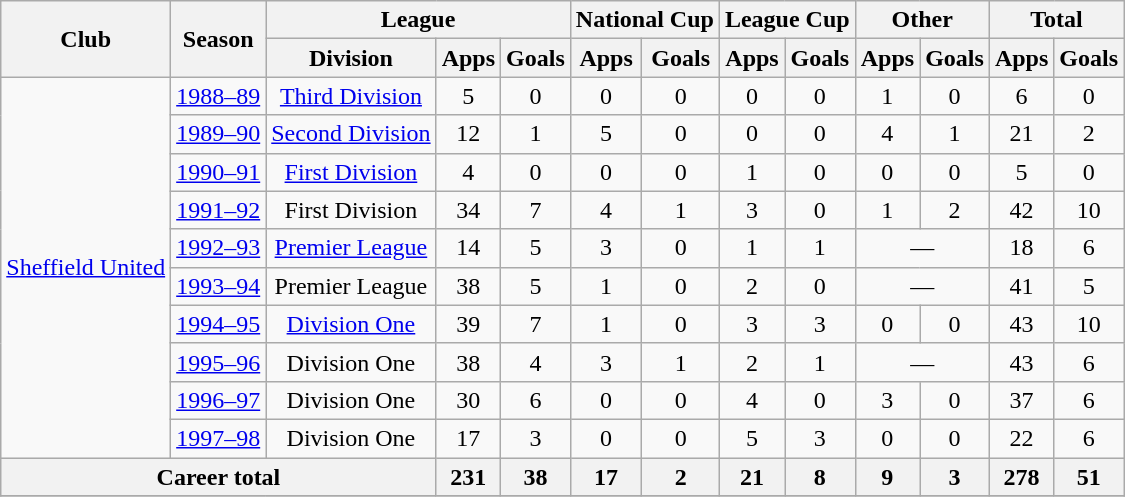<table class=wikitable style="text-align:center">
<tr>
<th rowspan="2">Club</th>
<th rowspan="2">Season</th>
<th colspan="3">League</th>
<th colspan="2">National Cup</th>
<th colspan="2">League Cup</th>
<th colspan="2">Other</th>
<th colspan="2">Total</th>
</tr>
<tr>
<th>Division</th>
<th>Apps</th>
<th>Goals</th>
<th>Apps</th>
<th>Goals</th>
<th>Apps</th>
<th>Goals</th>
<th>Apps</th>
<th>Goals</th>
<th>Apps</th>
<th>Goals</th>
</tr>
<tr>
<td rowspan="10"><a href='#'>Sheffield United</a></td>
<td><a href='#'>1988–89</a></td>
<td><a href='#'>Third Division</a></td>
<td>5</td>
<td>0</td>
<td>0</td>
<td>0</td>
<td>0</td>
<td>0</td>
<td>1</td>
<td>0</td>
<td>6</td>
<td>0</td>
</tr>
<tr>
<td><a href='#'>1989–90</a></td>
<td><a href='#'>Second Division</a></td>
<td>12</td>
<td>1</td>
<td>5</td>
<td>0</td>
<td>0</td>
<td>0</td>
<td>4</td>
<td>1</td>
<td>21</td>
<td>2</td>
</tr>
<tr>
<td><a href='#'>1990–91</a></td>
<td><a href='#'>First Division</a></td>
<td>4</td>
<td>0</td>
<td>0</td>
<td>0</td>
<td>1</td>
<td>0</td>
<td>0</td>
<td>0</td>
<td>5</td>
<td>0</td>
</tr>
<tr>
<td><a href='#'>1991–92</a></td>
<td>First Division</td>
<td>34</td>
<td>7</td>
<td>4</td>
<td>1</td>
<td>3</td>
<td>0</td>
<td>1</td>
<td>2</td>
<td>42</td>
<td>10</td>
</tr>
<tr>
<td><a href='#'>1992–93</a></td>
<td><a href='#'>Premier League</a></td>
<td>14</td>
<td>5</td>
<td>3</td>
<td>0</td>
<td>1</td>
<td>1</td>
<td colspan="2">—</td>
<td>18</td>
<td>6</td>
</tr>
<tr>
<td><a href='#'>1993–94</a></td>
<td>Premier League</td>
<td>38</td>
<td>5</td>
<td>1</td>
<td>0</td>
<td>2</td>
<td>0</td>
<td colspan="2">—</td>
<td>41</td>
<td>5</td>
</tr>
<tr>
<td><a href='#'>1994–95</a></td>
<td><a href='#'>Division One</a></td>
<td>39</td>
<td>7</td>
<td>1</td>
<td>0</td>
<td>3</td>
<td>3</td>
<td>0</td>
<td>0</td>
<td>43</td>
<td>10</td>
</tr>
<tr>
<td><a href='#'>1995–96</a></td>
<td>Division One</td>
<td>38</td>
<td>4</td>
<td>3</td>
<td>1</td>
<td>2</td>
<td>1</td>
<td colspan="2">—</td>
<td>43</td>
<td>6</td>
</tr>
<tr>
<td><a href='#'>1996–97</a></td>
<td>Division One</td>
<td>30</td>
<td>6</td>
<td>0</td>
<td>0</td>
<td>4</td>
<td>0</td>
<td>3</td>
<td>0</td>
<td>37</td>
<td>6</td>
</tr>
<tr>
<td><a href='#'>1997–98</a></td>
<td>Division One</td>
<td>17</td>
<td>3</td>
<td>0</td>
<td>0</td>
<td>5</td>
<td>3</td>
<td>0</td>
<td>0</td>
<td>22</td>
<td>6</td>
</tr>
<tr>
<th colspan="3">Career total</th>
<th>231</th>
<th>38</th>
<th>17</th>
<th>2</th>
<th>21</th>
<th>8</th>
<th>9</th>
<th>3</th>
<th>278</th>
<th>51</th>
</tr>
<tr>
</tr>
</table>
